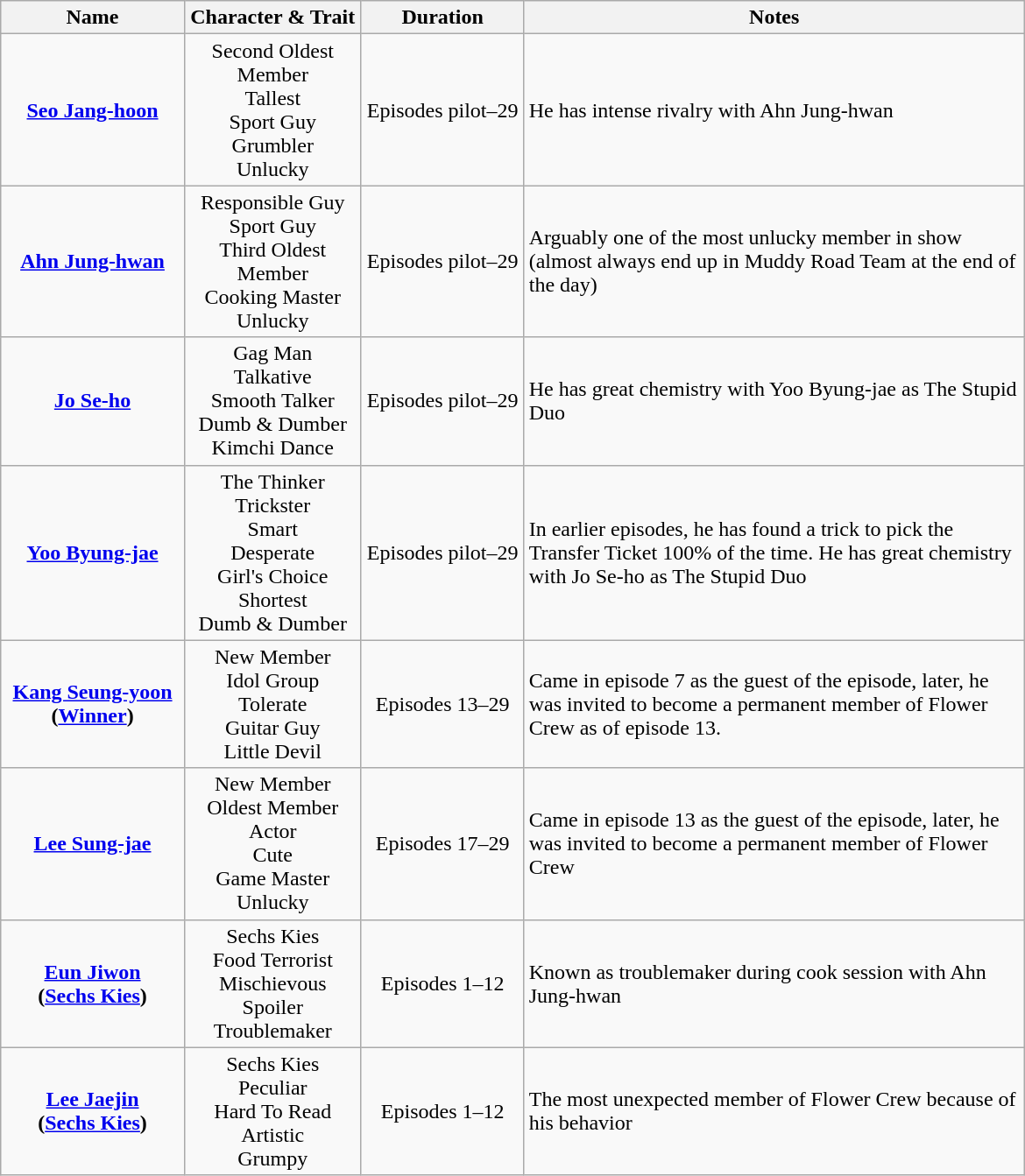<table class=wikitable style=width:780px>
<tr>
<th align=center width=175px>Name</th>
<th align=center width=150px>Character & Trait</th>
<th align=center width=150px>Duration</th>
<th align=center width=550px>Notes</th>
</tr>
<tr>
<td align=center><strong><a href='#'>Seo Jang-hoon</a></strong></td>
<td align=center>Second Oldest Member<br>Tallest<br>Sport Guy<br>Grumbler<br>Unlucky</td>
<td align=center>Episodes pilot–29</td>
<td>He has intense rivalry with Ahn Jung-hwan</td>
</tr>
<tr>
<td align=center><strong><a href='#'>Ahn Jung-hwan</a></strong></td>
<td align=center>Responsible Guy<br>Sport Guy<br>Third Oldest Member<br>Cooking Master<br>Unlucky</td>
<td align=center>Episodes pilot–29</td>
<td>Arguably one of the most unlucky member in show<br>(almost always end up in Muddy Road Team at the end of the day)</td>
</tr>
<tr>
<td align=center><strong><a href='#'>Jo Se-ho</a></strong></td>
<td align=center>Gag Man<br>Talkative<br>Smooth Talker<br>Dumb & Dumber<br>Kimchi Dance</td>
<td align=center>Episodes pilot–29</td>
<td>He has great chemistry with Yoo Byung-jae as The Stupid Duo</td>
</tr>
<tr>
<td align=center><strong><a href='#'>Yoo Byung-jae</a></strong></td>
<td align=center>The Thinker<br>Trickster<br>Smart<br>Desperate<br>Girl's Choice<br>Shortest<br>Dumb & Dumber</td>
<td align=center>Episodes pilot–29</td>
<td>In earlier episodes, he has found a trick to pick the Transfer Ticket 100% of the time. He has great chemistry with Jo Se-ho as The Stupid Duo</td>
</tr>
<tr>
<td align=center><strong><a href='#'>Kang Seung-yoon</a><br>(<a href='#'>Winner</a>)</strong></td>
<td align=center>New Member<br>Idol Group<br>Tolerate<br>Guitar Guy<br>Little Devil</td>
<td align=center>Episodes 13–29</td>
<td>Came in episode 7 as the guest of the episode, later, he was invited to become a permanent member of Flower Crew as of episode 13.</td>
</tr>
<tr>
<td align=center><strong><a href='#'>Lee Sung-jae</a></strong></td>
<td align=center>New Member<br>Oldest Member<br>Actor<br>Cute<br>Game Master<br>Unlucky</td>
<td align=center>Episodes 17–29</td>
<td>Came in episode 13 as the guest of the episode, later, he was invited to become a permanent member of Flower Crew</td>
</tr>
<tr>
<td align=center><strong><a href='#'>Eun Jiwon</a><br>(<a href='#'>Sechs Kies</a>)</strong></td>
<td align=center>Sechs Kies<br>Food Terrorist<br>Mischievous<br>Spoiler<br>Troublemaker</td>
<td align=center>Episodes 1–12</td>
<td>Known as troublemaker during cook session with Ahn Jung-hwan</td>
</tr>
<tr>
<td align=center><strong><a href='#'>Lee Jaejin</a><br>(<a href='#'>Sechs Kies</a>)</strong></td>
<td align=center>Sechs Kies<br>Peculiar<br>Hard To Read<br>Artistic<br>Grumpy</td>
<td align=center>Episodes 1–12</td>
<td>The most unexpected member of Flower Crew because of his behavior</td>
</tr>
</table>
